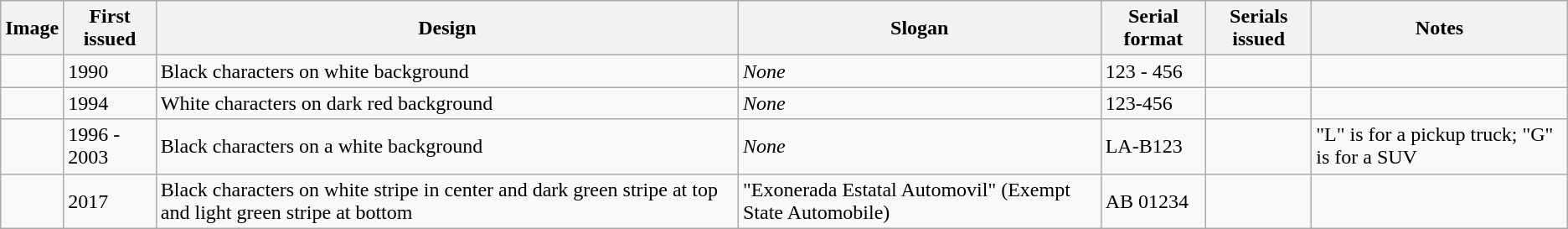<table class="wikitable">
<tr>
<th>Image</th>
<th>First issued</th>
<th>Design</th>
<th>Slogan</th>
<th>Serial format</th>
<th>Serials issued</th>
<th>Notes</th>
</tr>
<tr>
<td></td>
<td>1990</td>
<td>Black characters on white background</td>
<td><em>None</em></td>
<td>123 - 456</td>
<td></td>
<td></td>
</tr>
<tr>
<td></td>
<td>1994</td>
<td>White characters on dark red background</td>
<td><em>None</em></td>
<td>123-456</td>
<td></td>
<td></td>
</tr>
<tr>
<td></td>
<td>1996 - 2003</td>
<td>Black characters on a white background</td>
<td><em>None</em></td>
<td>LA-B123</td>
<td></td>
<td>"L" is for a pickup truck; "G" is for a SUV</td>
</tr>
<tr>
<td></td>
<td>2017</td>
<td>Black characters on white stripe in center and dark green stripe at top and light green stripe at bottom</td>
<td>"Exonerada Estatal Automovil" (Exempt State Automobile)</td>
<td>AB 01234</td>
<td></td>
<td></td>
</tr>
</table>
